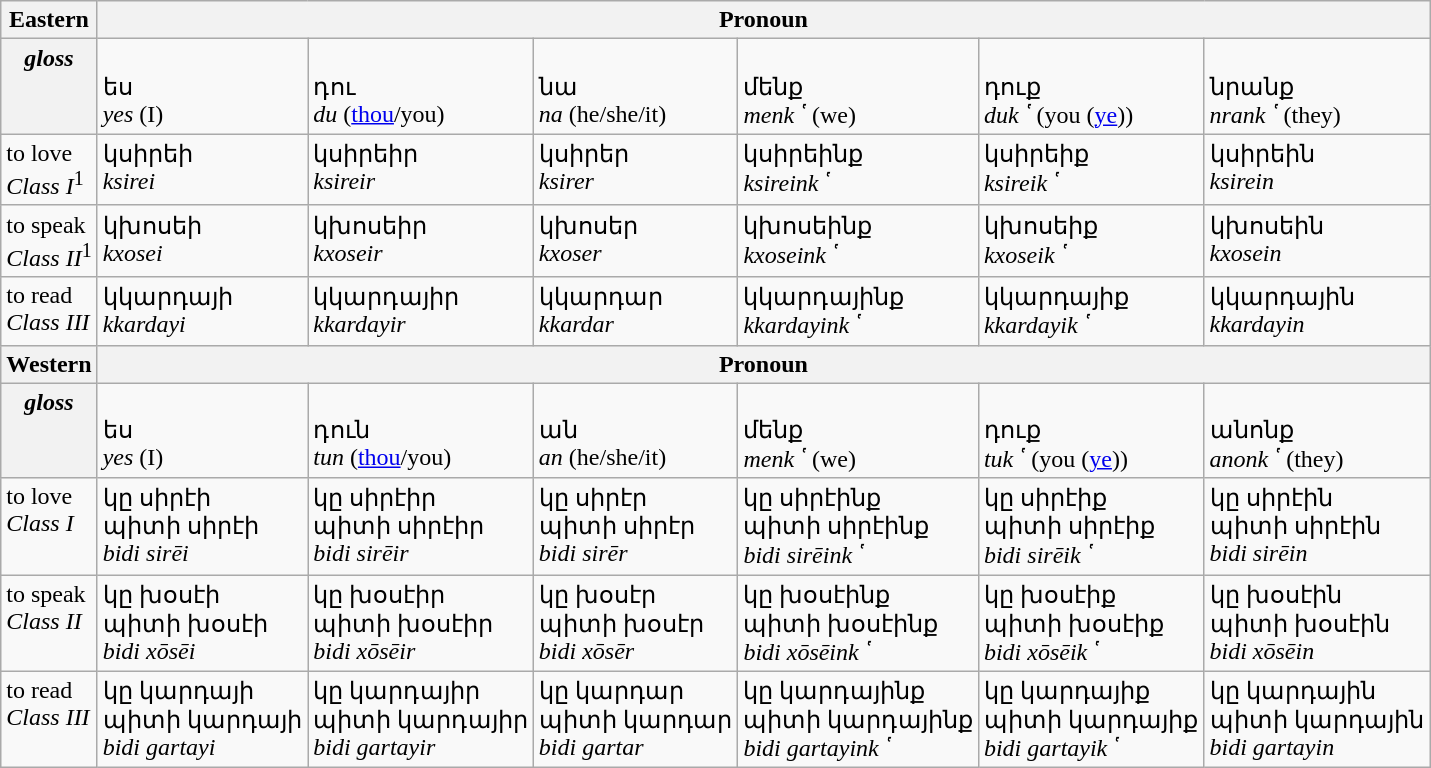<table class="wikitable">
<tr>
<th>Eastern</th>
<th colspan=6>Pronoun</th>
</tr>
<tr valign=top>
<th><em>gloss</em></th>
<td><br>ես<br><em>yes</em> (I)</td>
<td><br>դու<br><em>du</em> (<a href='#'>thou</a>/you)</td>
<td><br>նա<br><em>na</em> (he/she/it)</td>
<td><br>մենք<br><em>menk῾</em> (we)</td>
<td><br>դուք<br><em>duk῾</em> (you (<a href='#'>ye</a>))</td>
<td><br>նրանք<br><em>nrank῾</em> (they)</td>
</tr>
<tr valign=top>
<td>to love<br><em>Class I</em><sup>1</sup></td>
<td>կսիրեի<br><em>ksirei</em></td>
<td>կսիրեիր<br><em>ksireir</em></td>
<td>կսիրեր<br><em>ksirer</em></td>
<td>կսիրեինք<br><em>ksireink῾</em></td>
<td>կսիրեիք<br><em>ksireik῾</em></td>
<td>կսիրեին<br><em>ksirein</em></td>
</tr>
<tr valign=top>
<td>to speak<br><em>Class II</em><sup>1</sup></td>
<td>կխոսեի<br><em>kxosei</em></td>
<td>կխոսեիր<br><em>kxoseir</em></td>
<td>կխոսեր<br><em>kxoser</em></td>
<td>կխոսեինք<br><em>kxoseink῾</em></td>
<td>կխոսեիք<br><em>kxoseik῾</em></td>
<td>կխոսեին<br><em>kxosein</em></td>
</tr>
<tr valign=top>
<td>to read<br><em>Class III</em></td>
<td>կկարդայի<br><em>kkardayi</em></td>
<td>կկարդայիր<br><em>kkardayir</em></td>
<td>կկարդար<br><em>kkardar</em></td>
<td>կկարդայինք<br><em>kkardayink῾</em></td>
<td>կկարդայիք<br><em>kkardayik῾</em></td>
<td>կկարդային<br><em>kkardayin</em></td>
</tr>
<tr valign=top>
<th>Western</th>
<th colspan=6>Pronoun</th>
</tr>
<tr valign=top>
<th><em>gloss</em></th>
<td><br>ես<br><em>yes</em> (I)</td>
<td><br>դուն<br><em>tun</em> (<a href='#'>thou</a>/you)</td>
<td><br>ան<br><em>an</em> (he/she/it)</td>
<td><br>մենք<br><em>menk῾</em> (we)</td>
<td><br>դուք<br><em>tuk῾</em> (you (<a href='#'>ye</a>))</td>
<td><br>անոնք<br><em>anonk῾</em> (they)</td>
</tr>
<tr valign=top>
<td>to love<br><em>Class I</em></td>
<td>կը սիրէի<br>պիտի սիրէի<br><em>bidi sirēi</em></td>
<td>կը սիրէիր<br>պիտի սիրէիր<br><em>bidi sirēir</em></td>
<td>կը սիրէր<br>պիտի սիրէր<br><em>bidi sirēr</em></td>
<td>կը սիրէինք<br>պիտի սիրէինք<br><em>bidi sirēink῾</em></td>
<td>կը սիրէիք<br>պիտի սիրէիք<br><em>bidi sirēik῾</em></td>
<td>կը սիրէին<br>պիտի սիրէին<br><em>bidi sirēin</em></td>
</tr>
<tr valign=top>
<td>to speak<br><em>Class II</em></td>
<td>կը խօսէի<br>պիտի խօսէի<br><em>bidi xōsēi</em></td>
<td>կը խօսէիր<br>պիտի խօսէիր<br><em>bidi xōsēir</em></td>
<td>կը խօսէր<br>պիտի խօսէր<br><em>bidi xōsēr</em></td>
<td>կը խօսէինք<br>պիտի խօսէինք<br><em>bidi xōsēink῾</em></td>
<td>կը խօսէիք<br>պիտի խօսէիք<br><em>bidi xōsēik῾</em></td>
<td>կը խօսէին<br>պիտի խօսէին<br><em>bidi xōsēin</em></td>
</tr>
<tr valign=top>
<td>to read<br><em>Class III</em></td>
<td>կը կարդայի<br>պիտի կարդայի<br><em>bidi gartayi</em></td>
<td>կը կարդայիր<br>պիտի կարդայիր<br><em>bidi gartayir</em></td>
<td>կը կարդար<br>պիտի կարդար<br><em>bidi gartar</em></td>
<td>կը կարդայինք<br>պիտի կարդայինք<br><em>bidi gartayink῾</em></td>
<td>կը կարդայիք<br>պիտի կարդայիք<br><em>bidi gartayik῾</em></td>
<td>կը կարդային<br>պիտի կարդային<br><em>bidi gartayin</em></td>
</tr>
</table>
